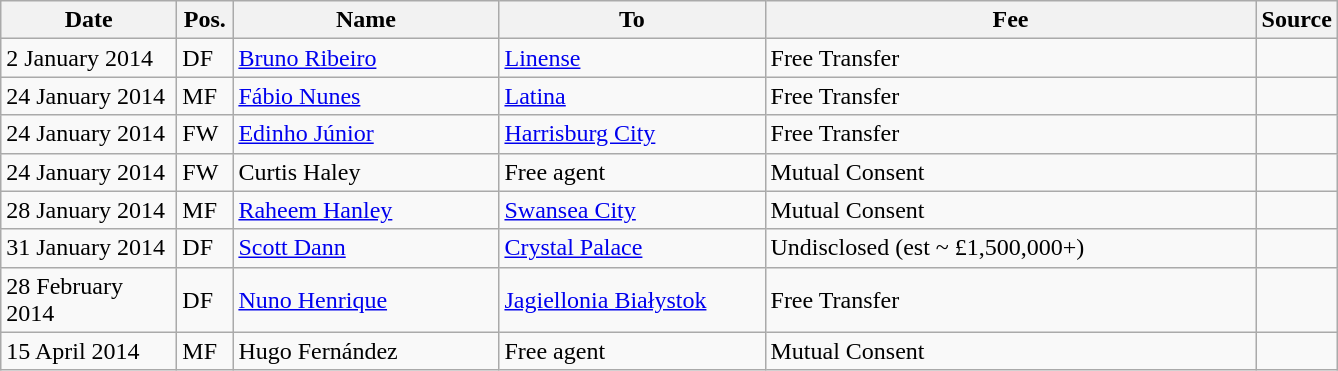<table class="wikitable">
<tr>
<th width= 110>Date</th>
<th width= 30>Pos.</th>
<th width= 170>Name</th>
<th width= 170>To</th>
<th width= 320>Fee</th>
<th width= 30>Source</th>
</tr>
<tr>
<td>2 January 2014</td>
<td>DF</td>
<td> <a href='#'>Bruno Ribeiro</a></td>
<td> <a href='#'>Linense</a></td>
<td>Free Transfer</td>
<td></td>
</tr>
<tr>
<td>24 January 2014</td>
<td>MF</td>
<td> <a href='#'>Fábio Nunes</a></td>
<td> <a href='#'>Latina</a></td>
<td>Free Transfer</td>
<td></td>
</tr>
<tr>
<td>24 January 2014</td>
<td>FW</td>
<td> <a href='#'>Edinho Júnior</a></td>
<td> <a href='#'>Harrisburg City</a></td>
<td>Free Transfer</td>
<td></td>
</tr>
<tr>
<td>24 January 2014</td>
<td>FW</td>
<td> Curtis Haley</td>
<td> Free agent</td>
<td>Mutual Consent</td>
<td></td>
</tr>
<tr>
<td>28 January 2014</td>
<td>MF</td>
<td> <a href='#'>Raheem Hanley</a></td>
<td> <a href='#'>Swansea City</a></td>
<td>Mutual Consent</td>
<td></td>
</tr>
<tr>
<td>31 January 2014</td>
<td>DF</td>
<td> <a href='#'>Scott Dann</a></td>
<td> <a href='#'>Crystal Palace</a></td>
<td>Undisclosed (est ~ £1,500,000+)</td>
<td></td>
</tr>
<tr>
<td>28 February 2014</td>
<td>DF</td>
<td> <a href='#'>Nuno Henrique</a></td>
<td> <a href='#'>Jagiellonia Białystok</a></td>
<td>Free Transfer</td>
<td></td>
</tr>
<tr>
<td>15 April 2014</td>
<td>MF</td>
<td> Hugo Fernández</td>
<td> Free agent</td>
<td>Mutual Consent</td>
<td></td>
</tr>
</table>
